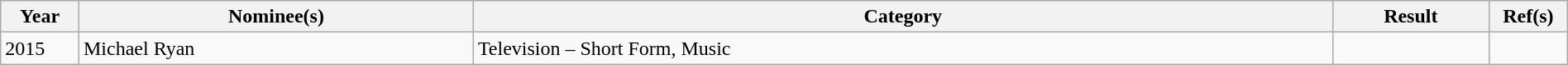<table class="wikitable" width=100%>
<tr>
<th width=5%>Year</th>
<th>Nominee(s)</th>
<th>Category</th>
<th width=10%>Result</th>
<th width=5%>Ref(s)</th>
</tr>
<tr>
<td>2015</td>
<td>Michael Ryan</td>
<td>Television – Short Form, Music</td>
<td></td>
<td></td>
</tr>
</table>
